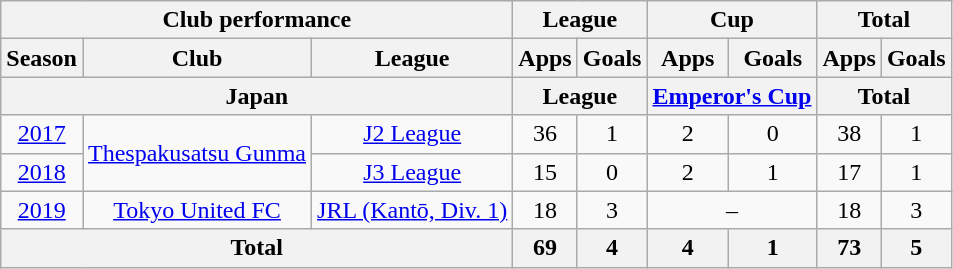<table class="wikitable" style="text-align:center;">
<tr>
<th colspan=3>Club performance</th>
<th colspan=2>League</th>
<th colspan=2>Cup</th>
<th colspan=2>Total</th>
</tr>
<tr>
<th>Season</th>
<th>Club</th>
<th>League</th>
<th>Apps</th>
<th>Goals</th>
<th>Apps</th>
<th>Goals</th>
<th>Apps</th>
<th>Goals</th>
</tr>
<tr>
<th colspan=3>Japan</th>
<th colspan=2>League</th>
<th colspan=2><a href='#'>Emperor's Cup</a></th>
<th colspan=2>Total</th>
</tr>
<tr>
<td><a href='#'>2017</a></td>
<td rowspan="2"><a href='#'>Thespakusatsu Gunma</a></td>
<td><a href='#'>J2 League</a></td>
<td>36</td>
<td>1</td>
<td>2</td>
<td>0</td>
<td>38</td>
<td>1</td>
</tr>
<tr>
<td><a href='#'>2018</a></td>
<td><a href='#'>J3 League</a></td>
<td>15</td>
<td>0</td>
<td>2</td>
<td>1</td>
<td>17</td>
<td>1</td>
</tr>
<tr>
<td><a href='#'>2019</a></td>
<td><a href='#'>Tokyo United FC</a></td>
<td><a href='#'>JRL (Kantō, Div. 1)</a></td>
<td>18</td>
<td>3</td>
<td colspan="2">–</td>
<td>18</td>
<td>3</td>
</tr>
<tr>
<th colspan=3>Total</th>
<th>69</th>
<th>4</th>
<th>4</th>
<th>1</th>
<th>73</th>
<th>5</th>
</tr>
</table>
